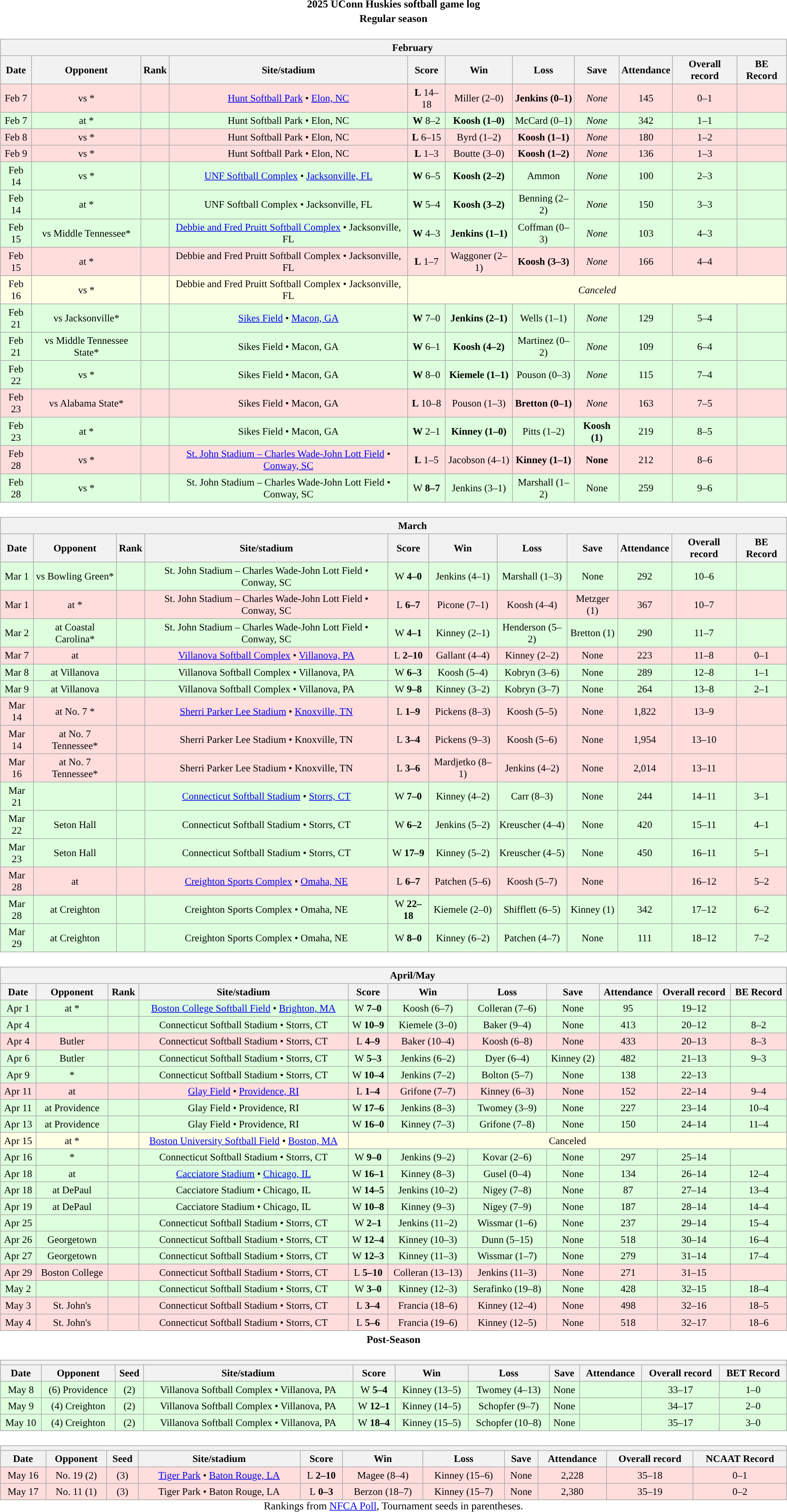<table class="toccolours" width=95% style="clear:both; margin:1.5em auto; text-align:center;">
<tr>
<th colspan=2>2025 UConn Huskies softball game log</th>
</tr>
<tr>
<th colspan=2>Regular season</th>
</tr>
<tr valign="top">
<td><br><table class="wikitable collapsible collapsed" style="margin:auto; width:100%; text-align:center; font-size:95%">
<tr>
<th colspan=12 style="padding-left:4em;">February</th>
</tr>
<tr>
<th>Date</th>
<th>Opponent</th>
<th>Rank</th>
<th>Site/stadium</th>
<th>Score</th>
<th>Win</th>
<th>Loss</th>
<th>Save</th>
<th>Attendance</th>
<th>Overall record</th>
<th>BE Record</th>
</tr>
<tr bgcolor=ffdddd>
<td>Feb 7</td>
<td>vs *</td>
<td></td>
<td><a href='#'>Hunt Softball Park</a> • <a href='#'>Elon, NC</a></td>
<td><strong>L</strong> 14–18</td>
<td>Miller (2–0)</td>
<td><strong>Jenkins (0–1)</strong></td>
<td><em>None</em></td>
<td>145</td>
<td>0–1</td>
<td></td>
</tr>
<tr bgcolor=ddffdd>
<td>Feb 7</td>
<td>at *</td>
<td></td>
<td>Hunt Softball Park • Elon, NC</td>
<td><strong>W</strong> 8–2</td>
<td><strong>Koosh (1–0)</strong></td>
<td>McCard (0–1)</td>
<td><em>None</em></td>
<td>342</td>
<td>1–1</td>
<td></td>
</tr>
<tr bgcolor=ffdddd>
<td>Feb 8</td>
<td>vs *</td>
<td></td>
<td>Hunt Softball Park • Elon, NC</td>
<td><strong>L</strong> 6–15</td>
<td>Byrd (1–2)</td>
<td><strong>Koosh (1–1)</strong></td>
<td><em>None</em></td>
<td>180</td>
<td>1–2</td>
<td></td>
</tr>
<tr bgcolor=ffdddd>
<td>Feb 9</td>
<td>vs *</td>
<td></td>
<td>Hunt Softball Park • Elon, NC</td>
<td><strong>L</strong> 1–3</td>
<td>Boutte (3–0)</td>
<td><strong>Koosh (1–2)</strong></td>
<td><em>None</em></td>
<td>136</td>
<td>1–3</td>
<td></td>
</tr>
<tr bgcolor=ddffdd>
<td>Feb 14</td>
<td>vs *</td>
<td></td>
<td><a href='#'>UNF Softball Complex</a> • <a href='#'>Jacksonville, FL</a></td>
<td><strong>W</strong> 6–5</td>
<td><strong>Koosh (2–2)</strong></td>
<td>Ammon</td>
<td><em>None</em></td>
<td>100</td>
<td>2–3</td>
<td></td>
</tr>
<tr bgcolor=ddffdd>
<td>Feb 14</td>
<td>at *</td>
<td></td>
<td>UNF Softball Complex • Jacksonville, FL</td>
<td><strong>W</strong> 5–4</td>
<td><strong>Koosh (3–2)</strong></td>
<td>Benning (2–2)</td>
<td><em>None</em></td>
<td>150</td>
<td>3–3</td>
<td></td>
</tr>
<tr bgcolor=ddffdd>
<td>Feb 15</td>
<td>vs Middle Tennessee*</td>
<td></td>
<td><a href='#'>Debbie and Fred Pruitt Softball Complex</a> • Jacksonville, FL</td>
<td><strong>W</strong> 4–3</td>
<td><strong>Jenkins (1–1)</strong></td>
<td>Coffman (0–3)</td>
<td><em>None</em></td>
<td>103</td>
<td>4–3</td>
<td></td>
</tr>
<tr bgcolor=ffdddd>
<td>Feb 15</td>
<td>at *</td>
<td></td>
<td>Debbie and Fred Pruitt Softball Complex • Jacksonville, FL</td>
<td><strong>L</strong> 1–7</td>
<td>Waggoner (2–1)</td>
<td><strong>Koosh (3–3)</strong></td>
<td><em>None</em></td>
<td>166</td>
<td>4–4</td>
<td></td>
</tr>
<tr bgcolor=ffffe6>
<td>Feb 16</td>
<td>vs *</td>
<td></td>
<td>Debbie and Fred Pruitt Softball Complex • Jacksonville, FL</td>
<td colspan=7><em>Canceled</em></td>
</tr>
<tr bgcolor=ddffdd>
<td>Feb 21</td>
<td>vs Jacksonville*</td>
<td></td>
<td><a href='#'>Sikes Field</a> • <a href='#'>Macon, GA</a></td>
<td><strong>W</strong> 7–0</td>
<td><strong>Jenkins (2–1)</strong></td>
<td>Wells (1–1)</td>
<td><em>None</em></td>
<td>129</td>
<td>5–4</td>
<td></td>
</tr>
<tr bgcolor=ddffdd>
<td>Feb 21</td>
<td>vs Middle Tennessee State*</td>
<td></td>
<td>Sikes Field • Macon, GA</td>
<td><strong>W</strong> 6–1</td>
<td><strong>Koosh (4–2)</strong></td>
<td>Martinez (0–2)</td>
<td><em>None</em></td>
<td>109</td>
<td>6–4</td>
<td></td>
</tr>
<tr bgcolor=ddffdd>
<td>Feb 22</td>
<td>vs *</td>
<td></td>
<td>Sikes Field • Macon, GA</td>
<td><strong>W</strong> 8–0</td>
<td><strong>Kiemele (1–1)</strong></td>
<td>Pouson (0–3)</td>
<td><em>None</em></td>
<td>115</td>
<td>7–4</td>
<td></td>
</tr>
<tr bgcolor=ffdddd>
<td>Feb 23</td>
<td>vs Alabama State*</td>
<td></td>
<td>Sikes Field • Macon, GA</td>
<td><strong>L</strong> 10–8</td>
<td>Pouson (1–3)</td>
<td><strong>Bretton (0–1)</strong></td>
<td><em>None</em></td>
<td>163</td>
<td>7–5</td>
<td></td>
</tr>
<tr bgcolor=ddffdd>
<td>Feb 23</td>
<td>at *</td>
<td></td>
<td>Sikes Field • Macon, GA</td>
<td><strong>W</strong> 2–1</td>
<td><strong>Kinney (1–0)</strong></td>
<td>Pitts (1–2)</td>
<td><strong>Koosh (1)</strong></td>
<td>219</td>
<td>8–5</td>
<td></td>
</tr>
<tr bgcolor=ffdddd>
<td>Feb 28</td>
<td>vs *</td>
<td></td>
<td><a href='#'>St. John Stadium – Charles Wade-John Lott Field</a> • <a href='#'>Conway, SC</a></td>
<td><strong>L</strong> 1–5</td>
<td>Jacobson (4–1)</td>
<td><strong>Kinney (1–1)</strong></td>
<td><strong>None<em></td>
<td>212</td>
<td>8–6</td>
<td></td>
</tr>
<tr bgcolor=ddffdd>
<td>Feb 28</td>
<td>vs *</td>
<td></td>
<td>St. John Stadium – Charles Wade-John Lott Field • Conway, SC</td>
<td></strong>W<strong> 8–7</td>
<td></strong>Jenkins (3–1)<strong></td>
<td>Marshall (1–2)</td>
<td></em>None<em></td>
<td>259</td>
<td>9–6</td>
<td></td>
</tr>
</table>
</td>
</tr>
<tr valign="top">
<td><br><table class="wikitable collapsible collapsed" style="margin:auto; width:100%; text-align:center; font-size:95%">
<tr>
<th colspan=12 style="padding-left:4em;">March</th>
</tr>
<tr>
<th>Date</th>
<th>Opponent</th>
<th>Rank</th>
<th>Site/stadium</th>
<th>Score</th>
<th>Win</th>
<th>Loss</th>
<th>Save</th>
<th>Attendance</th>
<th>Overall record</th>
<th>BE Record</th>
</tr>
<tr bgcolor=ddffdd>
<td>Mar 1</td>
<td>vs Bowling Green*</td>
<td></td>
<td>St. John Stadium – Charles Wade-John Lott Field • Conway, SC</td>
<td></strong>W<strong> 4–0</td>
<td></strong>Jenkins (4–1)<strong></td>
<td>Marshall (1–3)</td>
<td></em>None<em></td>
<td>292</td>
<td>10–6</td>
<td></td>
</tr>
<tr bgcolor=ffdddd>
<td>Mar 1</td>
<td>at *</td>
<td></td>
<td>St. John Stadium – Charles Wade-John Lott Field • Conway, SC</td>
<td></strong>L<strong> 6–7</td>
<td>Picone (7–1)</td>
<td></strong>Koosh (4–4)<strong></td>
<td>Metzger (1)</td>
<td>367</td>
<td>10–7</td>
<td></td>
</tr>
<tr bgcolor=ddffdd>
<td>Mar 2</td>
<td>at Coastal Carolina*</td>
<td></td>
<td>St. John Stadium – Charles Wade-John Lott Field • Conway, SC</td>
<td></strong>W<strong> 4–1</td>
<td></strong>Kinney (2–1)<strong></td>
<td>Henderson (5–2)</td>
<td></strong>Bretton (1)<strong></td>
<td>290</td>
<td>11–7</td>
<td></td>
</tr>
<tr bgcolor=ffdddd>
<td>Mar 7</td>
<td>at </td>
<td></td>
<td><a href='#'>Villanova Softball Complex</a> • <a href='#'>Villanova, PA</a></td>
<td></strong>L<strong> 2–10</td>
<td>Gallant (4–4)</td>
<td></strong>Kinney (2–2)<strong></td>
<td></em>None<em></td>
<td>223</td>
<td>11–8</td>
<td>0–1</td>
</tr>
<tr bgcolor=ddffdd>
<td>Mar 8</td>
<td>at Villanova</td>
<td></td>
<td>Villanova Softball Complex • Villanova, PA</td>
<td></strong>W<strong> 6–3</td>
<td></strong>Koosh (5–4)<strong></td>
<td>Kobryn (3–6)</td>
<td></em>None<em></td>
<td>289</td>
<td>12–8</td>
<td>1–1</td>
</tr>
<tr bgcolor=ddffdd>
<td>Mar 9</td>
<td>at Villanova</td>
<td></td>
<td>Villanova Softball Complex • Villanova, PA</td>
<td></strong>W<strong> 9–8</td>
<td></strong>Kinney (3–2)<strong></td>
<td>Kobryn (3–7)</td>
<td></em>None<em></td>
<td>264</td>
<td>13–8</td>
<td>2–1</td>
</tr>
<tr bgcolor=ffdddd>
<td>Mar 14</td>
<td>at No. 7 *</td>
<td></td>
<td><a href='#'>Sherri Parker Lee Stadium</a> • <a href='#'>Knoxville, TN</a></td>
<td></strong>L<strong> 1–9</td>
<td>Pickens (8–3)</td>
<td></strong>Koosh (5–5)<strong></td>
<td></em>None<em></td>
<td>1,822</td>
<td>13–9</td>
<td></td>
</tr>
<tr bgcolor=ffdddd>
<td>Mar 14</td>
<td>at No. 7 Tennessee*</td>
<td></td>
<td>Sherri Parker Lee Stadium • Knoxville, TN</td>
<td></strong>L<strong> 3–4</td>
<td>Pickens (9–3)</td>
<td></strong>Koosh (5–6)<strong></td>
<td></em>None<em></td>
<td>1,954</td>
<td>13–10</td>
<td></td>
</tr>
<tr bgcolor=ffdddd>
<td>Mar 16</td>
<td>at No. 7 Tennessee*</td>
<td></td>
<td>Sherri Parker Lee Stadium • Knoxville, TN</td>
<td></strong>L<strong> 3–6</td>
<td>Mardjetko (8–1)</td>
<td></strong>Jenkins (4–2)<strong></td>
<td></em>None<em></td>
<td>2,014</td>
<td>13–11</td>
<td></td>
</tr>
<tr bgcolor=ddffdd>
<td>Mar 21</td>
<td></td>
<td></td>
<td><a href='#'>Connecticut Softball Stadium</a> • <a href='#'>Storrs, CT</a></td>
<td></strong>W<strong> 7–0</td>
<td></strong>Kinney (4–2)<strong></td>
<td>Carr (8–3)</td>
<td></em>None<em></td>
<td>244</td>
<td>14–11</td>
<td>3–1</td>
</tr>
<tr bgcolor=ddffdd>
<td>Mar 22</td>
<td>Seton Hall</td>
<td></td>
<td>Connecticut Softball Stadium • Storrs, CT</td>
<td></strong>W<strong> 6–2</td>
<td></strong>Jenkins (5–2)<strong></td>
<td>Kreuscher (4–4)</td>
<td></em>None<em></td>
<td>420</td>
<td>15–11</td>
<td>4–1</td>
</tr>
<tr bgcolor=ddffdd>
<td>Mar 23</td>
<td>Seton Hall</td>
<td></td>
<td>Connecticut Softball Stadium • Storrs, CT</td>
<td></strong>W<strong> 17–9</td>
<td></strong>Kinney (5–2)<strong></td>
<td>Kreuscher (4–5)</td>
<td></em>None<em></td>
<td>450</td>
<td>16–11</td>
<td>5–1</td>
</tr>
<tr bgcolor=ffdddd>
<td>Mar 28</td>
<td>at </td>
<td></td>
<td><a href='#'>Creighton Sports Complex</a> • <a href='#'>Omaha, NE</a></td>
<td></strong>L<strong> 6–7</td>
<td>Patchen (5–6)</td>
<td></strong>Koosh (5–7)<strong></td>
<td></em>None<em></td>
<td></td>
<td>16–12</td>
<td>5–2</td>
</tr>
<tr bgcolor=ddffdd>
<td>Mar 28</td>
<td>at Creighton</td>
<td></td>
<td>Creighton Sports Complex • Omaha, NE</td>
<td></strong>W<strong> 22–18</td>
<td></strong>Kiemele (2–0)<strong></td>
<td>Shifflett (6–5)</td>
<td></strong>Kinney (1)<strong></td>
<td>342</td>
<td>17–12</td>
<td>6–2</td>
</tr>
<tr bgcolor=ddffdd>
<td>Mar 29</td>
<td>at Creighton</td>
<td></td>
<td>Creighton Sports Complex • Omaha, NE</td>
<td></strong>W<strong> 8–0</td>
<td></strong>Kinney (6–2)<strong></td>
<td>Patchen (4–7)</td>
<td></em>None<em></td>
<td>111</td>
<td>18–12</td>
<td>7–2</td>
</tr>
</table>
</td>
</tr>
<tr>
<td><br><table class="wikitable collapsible collapsed" style="margin:auto; width:100%; text-align:center; font-size:95%">
<tr>
<th colspan=12 style="padding-left:4em;">April/May</th>
</tr>
<tr>
<th>Date</th>
<th>Opponent</th>
<th>Rank</th>
<th>Site/stadium</th>
<th>Score</th>
<th>Win</th>
<th>Loss</th>
<th>Save</th>
<th>Attendance</th>
<th>Overall record</th>
<th>BE Record</th>
</tr>
<tr bgcolor=ddffdd>
<td>Apr 1</td>
<td>at *</td>
<td></td>
<td><a href='#'>Boston College Softball Field</a> • <a href='#'>Brighton, MA</a></td>
<td></strong>W<strong> 7–0</td>
<td></strong>Koosh (6–7)<strong></td>
<td>Colleran (7–6)</td>
<td></em>None<em></td>
<td>95</td>
<td>19–12</td>
<td></td>
</tr>
<tr bgcolor=ddffdd>
<td>Apr 4</td>
<td></td>
<td></td>
<td>Connecticut Softball Stadium • Storrs, CT</td>
<td></strong>W<strong> 10–9</td>
<td></strong>Kiemele (3–0)<strong></td>
<td>Baker (9–4)</td>
<td></em>None<em></td>
<td>413</td>
<td>20–12</td>
<td>8–2</td>
</tr>
<tr bgcolor=ffdddd>
<td>Apr 4</td>
<td>Butler</td>
<td></td>
<td>Connecticut Softball Stadium • Storrs, CT</td>
<td></strong>L<strong> 4–9</td>
<td>Baker (10–4)</td>
<td></strong>Koosh (6–8)<strong></td>
<td></em>None<em></td>
<td>433</td>
<td>20–13</td>
<td>8–3</td>
</tr>
<tr bgcolor=ddffdd>
<td>Apr 6</td>
<td>Butler</td>
<td></td>
<td>Connecticut Softball Stadium • Storrs, CT</td>
<td></strong>W<strong> 5–3</td>
<td></strong>Jenkins (6–2)<strong></td>
<td>Dyer (6–4)</td>
<td></strong>Kinney (2)<strong></td>
<td>482</td>
<td>21–13</td>
<td>9–3</td>
</tr>
<tr bgcolor=ddffdd>
<td>Apr 9</td>
<td>*</td>
<td></td>
<td>Connecticut Softball Stadium • Storrs, CT</td>
<td></strong>W<strong> 10–4</td>
<td></strong>Jenkins (7–2)<strong></td>
<td>Bolton (5–7)</td>
<td></em>None<em></td>
<td>138</td>
<td>22–13</td>
<td></td>
</tr>
<tr bgcolor=ffdddd>
<td>Apr 11</td>
<td>at </td>
<td></td>
<td><a href='#'>Glay Field</a> • <a href='#'>Providence, RI</a></td>
<td></strong>L<strong> 1–4</td>
<td>Grifone (7–7)</td>
<td></strong>Kinney (6–3)<strong></td>
<td></em>None<em></td>
<td>152</td>
<td>22–14</td>
<td>9–4</td>
</tr>
<tr bgcolor=ddffdd>
<td>Apr 11</td>
<td>at Providence</td>
<td></td>
<td>Glay Field • Providence, RI</td>
<td></strong>W<strong> 17–6</td>
<td></strong>Jenkins (8–3)<strong></td>
<td>Twomey (3–9)</td>
<td></em>None<em></td>
<td>227</td>
<td>23–14</td>
<td>10–4</td>
</tr>
<tr bgcolor=ddffdd>
<td>Apr 13</td>
<td>at Providence</td>
<td></td>
<td>Glay Field • Providence, RI</td>
<td></strong>W<strong> 16–0</td>
<td></strong>Kinney (7–3)<strong></td>
<td>Grifone (7–8)</td>
<td></em>None<em></td>
<td>150</td>
<td>24–14</td>
<td>11–4</td>
</tr>
<tr bgcolor=ffffe6>
<td>Apr 15</td>
<td>at *</td>
<td></td>
<td><a href='#'>Boston University Softball Field</a> • <a href='#'>Boston, MA</a></td>
<td colspan=7></em>Canceled<em></td>
</tr>
<tr bgcolor=ddffdd>
<td>Apr 16</td>
<td>*</td>
<td></td>
<td>Connecticut Softball Stadium • Storrs, CT</td>
<td></strong>W<strong> 9–0</td>
<td></strong>Jenkins (9–2)<strong></td>
<td>Kovar (2–6)</td>
<td></em>None<em></td>
<td>297</td>
<td>25–14</td>
<td></td>
</tr>
<tr bgcolor=ddffdd>
<td>Apr 18</td>
<td>at </td>
<td></td>
<td><a href='#'>Cacciatore Stadium</a> • <a href='#'>Chicago, IL</a></td>
<td></strong>W<strong> 16–1</td>
<td></strong>Kinney (8–3)<strong></td>
<td>Gusel (0–4)</td>
<td></em>None<em></td>
<td>134</td>
<td>26–14</td>
<td>12–4</td>
</tr>
<tr bgcolor=ddffdd>
<td>Apr 18</td>
<td>at DePaul</td>
<td></td>
<td>Cacciatore Stadium • Chicago, IL</td>
<td></strong>W<strong> 14–5</td>
<td></strong>Jenkins (10–2)<strong></td>
<td>Nigey (7–8)</td>
<td></em>None<em></td>
<td>87</td>
<td>27–14</td>
<td>13–4</td>
</tr>
<tr bgcolor=ddffdd>
<td>Apr 19</td>
<td>at DePaul</td>
<td></td>
<td>Cacciatore Stadium • Chicago, IL</td>
<td></strong>W<strong> 10–8</td>
<td></strong>Kinney (9–3)<strong></td>
<td>Nigey (7–9)</td>
<td></em>None<em></td>
<td>187</td>
<td>28–14</td>
<td>14–4</td>
</tr>
<tr bgcolor=ddffdd>
<td>Apr 25</td>
<td></td>
<td></td>
<td>Connecticut Softball Stadium • Storrs, CT</td>
<td></strong>W<strong> 2–1</td>
<td></strong>Jenkins (11–2)<strong></td>
<td>Wissmar (1–6)</td>
<td></em>None<em></td>
<td>237</td>
<td>29–14</td>
<td>15–4</td>
</tr>
<tr bgcolor=ddffdd>
<td>Apr 26</td>
<td>Georgetown</td>
<td></td>
<td>Connecticut Softball Stadium • Storrs, CT</td>
<td></strong>W<strong> 12–4</td>
<td></strong>Kinney (10–3)<strong></td>
<td>Dunn (5–15)</td>
<td></em>None<em></td>
<td>518</td>
<td>30–14</td>
<td>16–4</td>
</tr>
<tr bgcolor=ddffdd>
<td>Apr 27</td>
<td>Georgetown</td>
<td></td>
<td>Connecticut Softball Stadium • Storrs, CT</td>
<td></strong>W<strong> 12–3</td>
<td></strong>Kinney (11–3)<strong></td>
<td>Wissmar (1–7)</td>
<td></em>None<em></td>
<td>279</td>
<td>31–14</td>
<td>17–4</td>
</tr>
<tr bgcolor=ffdddd>
<td>Apr 29</td>
<td>Boston College</td>
<td></td>
<td>Connecticut Softball Stadium • Storrs, CT</td>
<td></strong>L<strong> 5–10</td>
<td>Colleran (13–13)</td>
<td></strong>Jenkins (11–3)<strong></td>
<td></em>None<em></td>
<td>271</td>
<td>31–15</td>
<td></td>
</tr>
<tr bgcolor=ddffdd>
<td>May 2</td>
<td></td>
<td></td>
<td>Connecticut Softball Stadium • Storrs, CT</td>
<td></strong>W<strong> 3–0</td>
<td></strong>Kinney (12–3)<strong></td>
<td>Serafinko (19–8)</td>
<td></em>None<em></td>
<td>428</td>
<td>32–15</td>
<td>18–4</td>
</tr>
<tr bgcolor=ffdddd>
<td>May 3</td>
<td>St. John's</td>
<td></td>
<td>Connecticut Softball Stadium • Storrs, CT</td>
<td></strong>L<strong> 3–4</td>
<td>Francia (18–6)</td>
<td></strong>Kinney (12–4)<strong></td>
<td></em>None<em></td>
<td>498</td>
<td>32–16</td>
<td>18–5</td>
</tr>
<tr bgcolor=ffdddd>
<td>May 4</td>
<td>St. John's</td>
<td></td>
<td>Connecticut Softball Stadium • Storrs, CT</td>
<td></strong>L<strong> 5–6</td>
<td>Francia (19–6)</td>
<td></strong>Kinney (12–5)<strong></td>
<td></em>None<em></td>
<td>518</td>
<td>32–17</td>
<td>18–6</td>
</tr>
</table>
</td>
</tr>
<tr>
<th colspan=2>Post-Season</th>
</tr>
<tr>
<td><br><table class="wikitable collapsible collapsed" style="margin:auto; width:100%; text-align:center; font-size:95%">
<tr>
<th colspan=12 style="padding-left:4em;"><a href='#'></a></th>
</tr>
<tr>
<th>Date</th>
<th>Opponent</th>
<th>Seed</th>
<th>Site/stadium</th>
<th>Score</th>
<th>Win</th>
<th>Loss</th>
<th>Save</th>
<th>Attendance</th>
<th>Overall record</th>
<th>BET Record</th>
</tr>
<tr bgcolor=ddffdd>
<td>May 8</td>
<td>(6) Providence</td>
<td>(2)</td>
<td>Villanova Softball Complex • Villanova, PA</td>
<td></strong>W<strong> 5–4</td>
<td></strong>Kinney (13–5)<strong></td>
<td>Twomey (4–13)</td>
<td></em>None<em></td>
<td></td>
<td>33–17</td>
<td>1–0</td>
</tr>
<tr bgcolor=ddffdd>
<td>May 9</td>
<td>(4) Creighton</td>
<td>(2)</td>
<td>Villanova Softball Complex • Villanova, PA</td>
<td></strong>W<strong> 12–1</td>
<td></strong>Kinney (14–5)<strong></td>
<td>Schopfer (9–7)</td>
<td></em>None<em></td>
<td></td>
<td>34–17</td>
<td>2–0</td>
</tr>
<tr bgcolor=ddffdd>
<td>May 10</td>
<td>(4) Creighton</td>
<td>(2)</td>
<td>Villanova Softball Complex • Villanova, PA</td>
<td></strong>W<strong> 18–4</td>
<td></strong>Kinney (15–5)<strong></td>
<td>Schopfer (10–8)</td>
<td></em>None<em></td>
<td></td>
<td>35–17</td>
<td>3–0</td>
</tr>
</table>
</td>
</tr>
<tr>
<td><br><table class="wikitable collapsible collapsed" style="margin:auto; width:100%; text-align:center; font-size:95%">
<tr>
<th colspan=12 style="padding-left:4em;"><a href='#'></a></th>
</tr>
<tr>
<th>Date</th>
<th>Opponent</th>
<th>Seed</th>
<th>Site/stadium</th>
<th>Score</th>
<th>Win</th>
<th>Loss</th>
<th>Save</th>
<th>Attendance</th>
<th>Overall record</th>
<th>NCAAT Record</th>
</tr>
<tr bgcolor=ffdddd>
<td>May 16</td>
<td>No. 19 (2) </td>
<td>(3)</td>
<td><a href='#'>Tiger Park</a> • <a href='#'>Baton Rouge, LA</a></td>
<td></strong>L<strong> 2–10</td>
<td>Magee (8–4)</td>
<td></strong>Kinney (15–6)<strong></td>
<td></em>None<em></td>
<td>2,228</td>
<td>35–18</td>
<td>0–1</td>
</tr>
<tr bgcolor=ffdddd>
<td>May 17</td>
<td>No. 11 (1) </td>
<td>(3)</td>
<td>Tiger Park • Baton Rouge, LA</td>
<td></strong>L<strong> 0–3</td>
<td>Berzon (18–7)</td>
<td></strong>Kinney (15–7)<strong></td>
<td></em>None<em></td>
<td>2,380</td>
<td>35–19</td>
<td>0–2</td>
</tr>
</table>
Rankings from <a href='#'>NFCA Poll</a>, Tournament seeds in parentheses.</td>
</tr>
</table>
